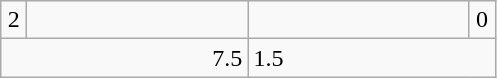<table class="wikitable">
<tr>
<td align=center width=10>2</td>
<td align=center width=140></td>
<td align=center width=140></td>
<td align=center width=10>0</td>
</tr>
<tr>
<td colspan=2 align=right>7.5</td>
<td colspan=2>1.5</td>
</tr>
</table>
